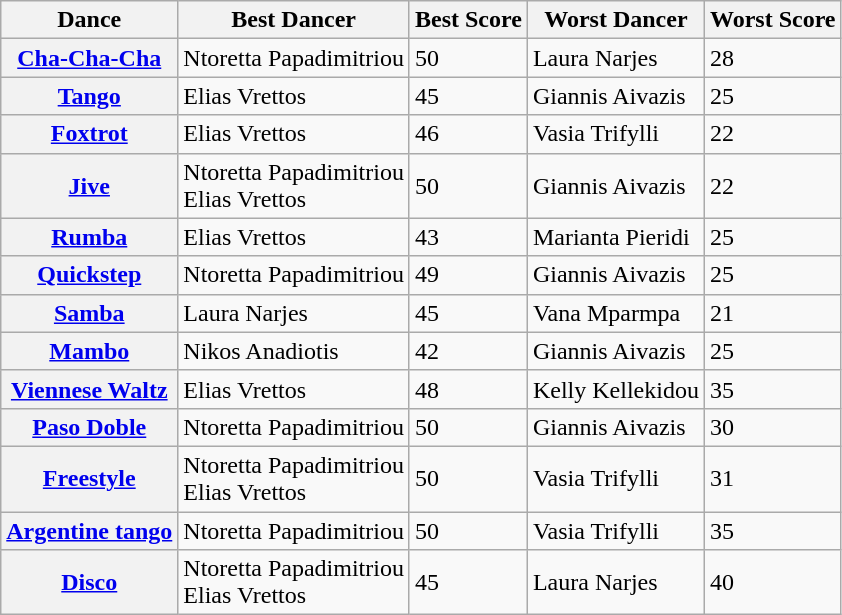<table class="wikitable sortable" border="1">
<tr>
<th>Dance</th>
<th>Best Dancer</th>
<th>Best Score</th>
<th>Worst Dancer</th>
<th>Worst Score</th>
</tr>
<tr>
<th><a href='#'>Cha-Cha-Cha</a></th>
<td>Ntoretta Papadimitriou</td>
<td>50</td>
<td>Laura Narjes</td>
<td>28</td>
</tr>
<tr>
<th><a href='#'>Tango</a></th>
<td>Elias Vrettos</td>
<td>45</td>
<td>Giannis Aivazis</td>
<td>25</td>
</tr>
<tr>
<th><a href='#'>Foxtrot</a></th>
<td>Elias Vrettos</td>
<td>46</td>
<td>Vasia Trifylli</td>
<td>22</td>
</tr>
<tr>
<th><a href='#'>Jive</a></th>
<td>Ntoretta Papadimitriou<br>Elias Vrettos</td>
<td>50</td>
<td>Giannis Aivazis</td>
<td>22</td>
</tr>
<tr>
<th><a href='#'>Rumba</a></th>
<td>Elias Vrettos</td>
<td>43</td>
<td>Marianta Pieridi</td>
<td>25</td>
</tr>
<tr>
<th><a href='#'>Quickstep</a></th>
<td>Ntoretta Papadimitriou</td>
<td>49</td>
<td>Giannis Aivazis</td>
<td>25</td>
</tr>
<tr>
<th><a href='#'>Samba</a></th>
<td>Laura Narjes</td>
<td>45</td>
<td>Vana Mparmpa</td>
<td>21</td>
</tr>
<tr>
<th><a href='#'>Mambo</a></th>
<td>Nikos Anadiotis</td>
<td>42</td>
<td>Giannis Aivazis</td>
<td>25</td>
</tr>
<tr>
<th><a href='#'>Viennese Waltz</a></th>
<td>Elias Vrettos</td>
<td>48</td>
<td>Kelly Kellekidou</td>
<td>35</td>
</tr>
<tr>
<th><a href='#'>Paso Doble</a></th>
<td>Ntoretta Papadimitriou</td>
<td>50</td>
<td>Giannis Aivazis</td>
<td>30</td>
</tr>
<tr>
<th><a href='#'>Freestyle</a></th>
<td>Ntoretta Papadimitriou<br>Elias Vrettos</td>
<td>50</td>
<td>Vasia Trifylli</td>
<td>31</td>
</tr>
<tr>
<th><a href='#'>Argentine tango</a></th>
<td>Ntoretta Papadimitriou</td>
<td>50</td>
<td>Vasia Trifylli</td>
<td>35</td>
</tr>
<tr>
<th><a href='#'>Disco</a></th>
<td>Ntoretta Papadimitriou<br>Elias Vrettos</td>
<td>45</td>
<td>Laura Narjes</td>
<td>40</td>
</tr>
</table>
